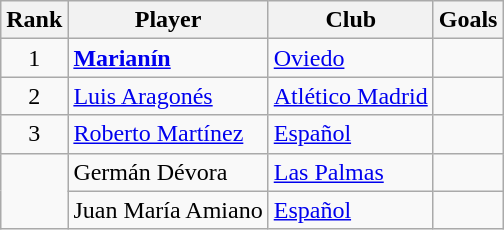<table class="wikitable">
<tr>
<th>Rank</th>
<th>Player</th>
<th>Club</th>
<th>Goals</th>
</tr>
<tr>
<td align="center">1</td>
<td> <strong><a href='#'>Marianín</a></strong></td>
<td><a href='#'>Oviedo</a></td>
<td></td>
</tr>
<tr>
<td align="center">2</td>
<td> <a href='#'>Luis Aragonés</a></td>
<td><a href='#'>Atlético Madrid</a></td>
<td></td>
</tr>
<tr>
<td align="center">3</td>
<td> <a href='#'>Roberto Martínez</a></td>
<td><a href='#'>Español</a></td>
<td></td>
</tr>
<tr>
<td rowspan="3"></td>
<td> Germán Dévora</td>
<td><a href='#'>Las Palmas</a></td>
<td></td>
</tr>
<tr>
<td> Juan María Amiano</td>
<td><a href='#'>Español</a></td>
<td></td>
</tr>
</table>
